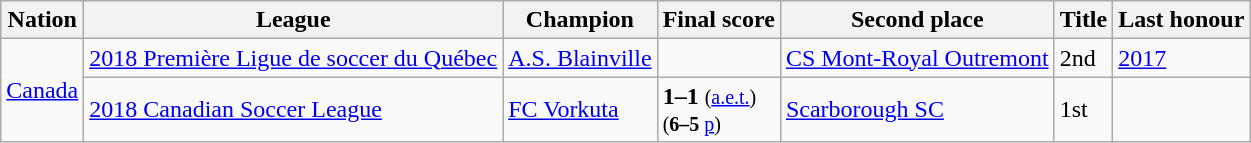<table class="wikitable sortable">
<tr>
<th>Nation</th>
<th>League</th>
<th>Champion</th>
<th>Final score</th>
<th>Second place</th>
<th data-sort-type="number">Title</th>
<th>Last honour</th>
</tr>
<tr>
<td rowspan="2"> <a href='#'>Canada</a></td>
<td><a href='#'>2018 Première Ligue de soccer du Québec</a></td>
<td><a href='#'>A.S. Blainville</a></td>
<td></td>
<td><a href='#'>CS Mont-Royal Outremont</a></td>
<td>2nd</td>
<td><a href='#'>2017</a></td>
</tr>
<tr>
<td><a href='#'>2018 Canadian Soccer League</a></td>
<td><a href='#'>FC Vorkuta</a></td>
<td><strong>1–1</strong> <small>(<a href='#'>a.e.t.</a>)</small><br><small>(<strong>6–5</strong> <a href='#'>p</a>)</small></td>
<td><a href='#'>Scarborough SC</a></td>
<td>1st</td>
<td></td>
</tr>
</table>
